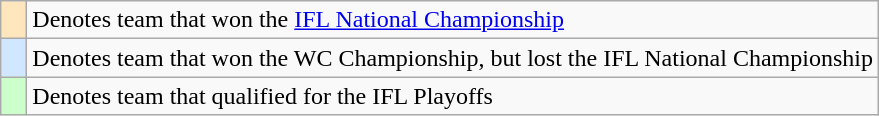<table class="wikitable">
<tr>
<td bgcolor="#FFE6BD" align="center" width="10px"></td>
<td>Denotes team that won the <a href='#'>IFL National Championship</a></td>
</tr>
<tr>
<td bgcolor="#D0E7FF" align="center" width="10px"></td>
<td>Denotes team that won the WC Championship, but lost the IFL National Championship</td>
</tr>
<tr>
<td bgcolor="#CCFFCC" align="center" width="10px"></td>
<td>Denotes team that qualified for the IFL Playoffs</td>
</tr>
</table>
